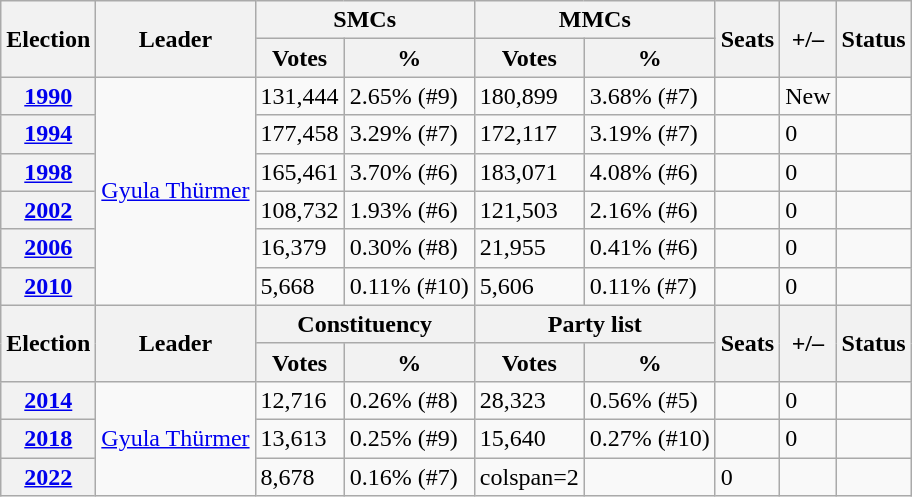<table class="wikitable">
<tr>
<th rowspan=2>Election</th>
<th rowspan=2>Leader</th>
<th colspan=2>SMCs</th>
<th colspan=2>MMCs</th>
<th rowspan=2>Seats</th>
<th rowspan=2>+/–</th>
<th rowspan=2>Status</th>
</tr>
<tr>
<th>Votes</th>
<th>%</th>
<th>Votes</th>
<th>%</th>
</tr>
<tr>
<th><a href='#'>1990</a></th>
<td rowspan=6><a href='#'>Gyula Thürmer</a></td>
<td>131,444</td>
<td>2.65% (#9)</td>
<td>180,899</td>
<td>3.68% (#7)</td>
<td></td>
<td>New</td>
<td></td>
</tr>
<tr>
<th><a href='#'>1994</a></th>
<td>177,458</td>
<td>3.29% (#7)</td>
<td>172,117</td>
<td>3.19% (#7)</td>
<td></td>
<td> 0</td>
<td></td>
</tr>
<tr>
<th><a href='#'>1998</a></th>
<td>165,461</td>
<td>3.70% (#6)</td>
<td>183,071</td>
<td>4.08% (#6)</td>
<td></td>
<td> 0</td>
<td></td>
</tr>
<tr>
<th><a href='#'>2002</a></th>
<td>108,732</td>
<td>1.93% (#6)</td>
<td>121,503</td>
<td>2.16% (#6)</td>
<td></td>
<td> 0</td>
<td></td>
</tr>
<tr>
<th><a href='#'>2006</a></th>
<td>16,379</td>
<td>0.30% (#8)</td>
<td>21,955</td>
<td>0.41% (#6)</td>
<td></td>
<td> 0</td>
<td></td>
</tr>
<tr>
<th><a href='#'>2010</a></th>
<td>5,668</td>
<td>0.11% (#10)</td>
<td>5,606</td>
<td>0.11% (#7)</td>
<td></td>
<td> 0</td>
<td></td>
</tr>
<tr>
<th rowspan=2>Election</th>
<th rowspan=2>Leader</th>
<th colspan=2>Constituency</th>
<th colspan=2>Party list</th>
<th rowspan=2>Seats</th>
<th rowspan=2>+/–</th>
<th rowspan=2>Status</th>
</tr>
<tr>
<th>Votes</th>
<th>%</th>
<th>Votes</th>
<th>%</th>
</tr>
<tr>
<th><a href='#'>2014</a></th>
<td rowspan=3><a href='#'>Gyula Thürmer</a></td>
<td>12,716</td>
<td>0.26% (#8)</td>
<td>28,323</td>
<td>0.56% (#5)</td>
<td></td>
<td> 0</td>
<td></td>
</tr>
<tr>
<th><a href='#'>2018</a></th>
<td>13,613</td>
<td>0.25% (#9)</td>
<td>15,640</td>
<td>0.27% (#10)</td>
<td></td>
<td> 0</td>
<td></td>
</tr>
<tr>
<th><a href='#'>2022</a></th>
<td>8,678</td>
<td>0.16% (#7)</td>
<td>colspan=2 </td>
<td></td>
<td> 0</td>
<td></td>
</tr>
</table>
